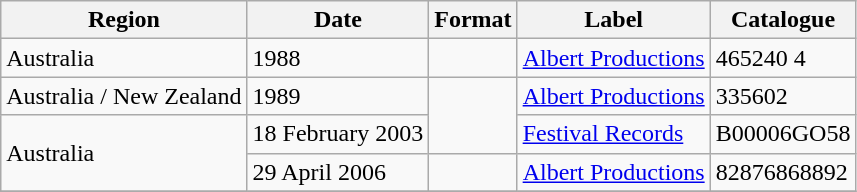<table class="wikitable plainrowheaders">
<tr>
<th scope="col">Region</th>
<th scope="col">Date</th>
<th scope="col">Format</th>
<th scope="col">Label</th>
<th scope="col">Catalogue</th>
</tr>
<tr>
<td>Australia</td>
<td>1988 </td>
<td></td>
<td><a href='#'>Albert Productions</a></td>
<td>465240 4</td>
</tr>
<tr>
<td>Australia / New Zealand</td>
<td>1989</td>
<td scope="row" rowspan="2"></td>
<td><a href='#'>Albert Productions</a></td>
<td>335602</td>
</tr>
<tr>
<td scope="row" rowspan="2">Australia</td>
<td>18 February 2003 </td>
<td><a href='#'>Festival Records</a></td>
<td>B00006GO58</td>
</tr>
<tr>
<td>29 April 2006 </td>
<td></td>
<td><a href='#'>Albert Productions</a></td>
<td>82876868892</td>
</tr>
<tr>
</tr>
</table>
